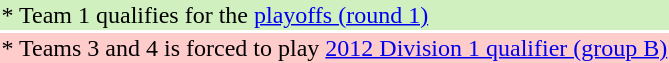<table>
<tr style="background: #D0F0C0;">
<td>* Team 1 qualifies for the <a href='#'>playoffs (round 1)</a></td>
</tr>
<tr style="background: #FFCCCC;">
<td>* Teams 3 and 4 is forced to play <a href='#'>2012 Division 1 qualifier (group B)</a></td>
</tr>
</table>
